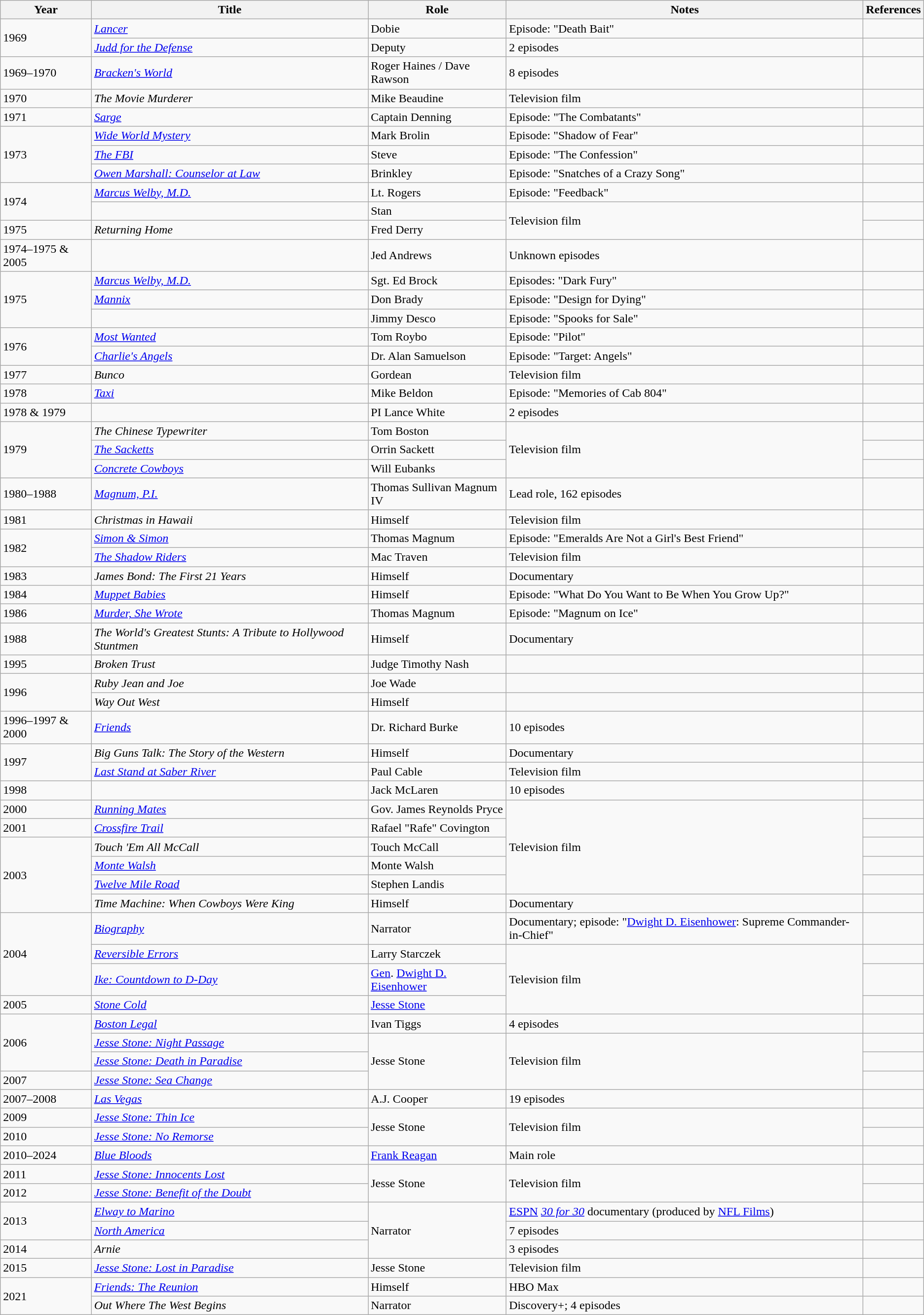<table class="wikitable sortable">
<tr>
<th>Year</th>
<th>Title</th>
<th>Role</th>
<th class="unsortable">Notes</th>
<th>References</th>
</tr>
<tr>
<td rowspan="2">1969</td>
<td><em><a href='#'>Lancer</a></em></td>
<td>Dobie</td>
<td>Episode: "Death Bait"</td>
<td></td>
</tr>
<tr>
<td><em><a href='#'>Judd for the Defense</a></em></td>
<td>Deputy</td>
<td>2 episodes</td>
<td></td>
</tr>
<tr>
<td>1969–1970</td>
<td><em><a href='#'>Bracken's World</a></em></td>
<td>Roger Haines / Dave Rawson</td>
<td>8 episodes</td>
<td></td>
</tr>
<tr>
<td>1970</td>
<td><em>The Movie Murderer</em></td>
<td>Mike Beaudine</td>
<td>Television film</td>
<td></td>
</tr>
<tr>
<td>1971</td>
<td><em><a href='#'>Sarge</a></em></td>
<td>Captain Denning</td>
<td>Episode: "The Combatants"</td>
<td></td>
</tr>
<tr>
<td rowspan="3">1973</td>
<td><em><a href='#'>Wide World Mystery</a></em></td>
<td>Mark Brolin</td>
<td>Episode: "Shadow of Fear"</td>
<td></td>
</tr>
<tr>
<td><em><a href='#'>The FBI</a></em></td>
<td>Steve</td>
<td>Episode: "The Confession"</td>
<td></td>
</tr>
<tr>
<td><em><a href='#'>Owen Marshall: Counselor at Law</a></em></td>
<td>Brinkley</td>
<td>Episode: "Snatches of a Crazy Song"</td>
<td></td>
</tr>
<tr>
<td rowspan="2">1974</td>
<td><em><a href='#'>Marcus Welby, M.D.</a></em></td>
<td>Lt. Rogers</td>
<td>Episode: "Feedback"</td>
<td></td>
</tr>
<tr>
<td><em></em></td>
<td>Stan</td>
<td rowspan="2">Television film</td>
<td></td>
</tr>
<tr>
<td>1975</td>
<td><em>Returning Home</em></td>
<td>Fred Derry</td>
<td></td>
</tr>
<tr>
<td>1974–1975 & 2005</td>
<td><em></em></td>
<td>Jed Andrews</td>
<td>Unknown episodes</td>
<td></td>
</tr>
<tr>
<td rowspan="3">1975</td>
<td><em><a href='#'>Marcus Welby, M.D.</a></em></td>
<td>Sgt. Ed Brock</td>
<td>Episodes: "Dark Fury"</td>
<td></td>
</tr>
<tr>
<td><em><a href='#'>Mannix</a></em></td>
<td>Don Brady</td>
<td>Episode: "Design for Dying"</td>
<td></td>
</tr>
<tr>
<td><em></em></td>
<td>Jimmy Desco</td>
<td>Episode: "Spooks for Sale"</td>
<td></td>
</tr>
<tr>
<td rowspan="2">1976</td>
<td><em><a href='#'>Most Wanted</a></em></td>
<td>Tom Roybo</td>
<td>Episode: "Pilot"</td>
<td></td>
</tr>
<tr>
<td><em><a href='#'>Charlie's Angels</a></em></td>
<td>Dr. Alan Samuelson</td>
<td>Episode: "Target: Angels"</td>
<td></td>
</tr>
<tr>
<td>1977</td>
<td><em>Bunco</em></td>
<td>Gordean</td>
<td>Television film</td>
<td></td>
</tr>
<tr>
<td>1978</td>
<td><em><a href='#'>Taxi</a></em></td>
<td>Mike Beldon</td>
<td>Episode: "Memories of Cab 804"</td>
<td></td>
</tr>
<tr>
<td>1978 & 1979</td>
<td><em></em></td>
<td>PI Lance White</td>
<td>2 episodes</td>
<td></td>
</tr>
<tr>
<td rowspan="3">1979</td>
<td><em>The Chinese Typewriter</em></td>
<td>Tom Boston</td>
<td rowspan="3">Television film</td>
<td></td>
</tr>
<tr>
<td><em><a href='#'>The Sacketts</a></em></td>
<td>Orrin Sackett</td>
<td></td>
</tr>
<tr>
<td><em><a href='#'>Concrete Cowboys</a></em></td>
<td>Will Eubanks</td>
<td></td>
</tr>
<tr>
<td>1980–1988</td>
<td><em><a href='#'>Magnum, P.I.</a></em></td>
<td>Thomas Sullivan Magnum IV</td>
<td>Lead role, 162 episodes</td>
<td></td>
</tr>
<tr>
<td>1981</td>
<td><em>Christmas in Hawaii</em></td>
<td>Himself</td>
<td>Television film</td>
<td></td>
</tr>
<tr>
<td rowspan="2">1982</td>
<td><em><a href='#'>Simon & Simon</a></em></td>
<td>Thomas Magnum</td>
<td>Episode: "Emeralds Are Not a Girl's Best Friend"</td>
<td></td>
</tr>
<tr>
<td><em><a href='#'>The Shadow Riders</a></em></td>
<td>Mac Traven</td>
<td>Television film</td>
<td></td>
</tr>
<tr>
<td>1983</td>
<td><em>James Bond: The First 21 Years</em></td>
<td>Himself</td>
<td>Documentary</td>
<td></td>
</tr>
<tr>
<td>1984</td>
<td><em><a href='#'>Muppet Babies</a></em></td>
<td>Himself</td>
<td>Episode: "What Do You Want to Be When You Grow Up?"</td>
</tr>
<tr>
<td>1986</td>
<td><em><a href='#'>Murder, She Wrote</a></em></td>
<td>Thomas Magnum</td>
<td>Episode: "Magnum on Ice"</td>
<td></td>
</tr>
<tr>
<td>1988</td>
<td><em>The World's Greatest Stunts: A Tribute to Hollywood Stuntmen</em></td>
<td>Himself</td>
<td>Documentary</td>
<td></td>
</tr>
<tr>
<td>1995</td>
<td><em>Broken Trust</em></td>
<td>Judge Timothy Nash</td>
<td></td>
<td></td>
</tr>
<tr>
<td rowspan="2">1996</td>
<td><em>Ruby Jean and Joe</em></td>
<td>Joe Wade</td>
<td></td>
<td></td>
</tr>
<tr>
<td><em>Way Out West</em></td>
<td>Himself</td>
<td></td>
<td></td>
</tr>
<tr>
<td>1996–1997 & 2000</td>
<td><em><a href='#'>Friends</a></em></td>
<td>Dr. Richard Burke</td>
<td>10 episodes</td>
<td></td>
</tr>
<tr>
<td rowspan="2">1997</td>
<td><em>Big Guns Talk: The Story of the Western</em></td>
<td>Himself</td>
<td>Documentary</td>
<td></td>
</tr>
<tr>
<td><em><a href='#'>Last Stand at Saber River</a></em></td>
<td>Paul Cable</td>
<td>Television film</td>
<td></td>
</tr>
<tr>
<td>1998</td>
<td><em></em></td>
<td>Jack McLaren</td>
<td>10 episodes</td>
<td></td>
</tr>
<tr>
<td>2000</td>
<td><em><a href='#'>Running Mates</a></em></td>
<td>Gov. James Reynolds Pryce</td>
<td rowspan="5">Television film</td>
<td></td>
</tr>
<tr>
<td>2001</td>
<td><em><a href='#'>Crossfire Trail</a></em></td>
<td>Rafael "Rafe" Covington</td>
<td></td>
</tr>
<tr>
<td rowspan="4">2003</td>
<td><em>Touch 'Em All McCall</em></td>
<td>Touch McCall</td>
<td></td>
</tr>
<tr>
<td><em><a href='#'>Monte Walsh</a></em></td>
<td>Monte Walsh</td>
<td></td>
</tr>
<tr>
<td><em><a href='#'>Twelve Mile Road</a></em></td>
<td>Stephen Landis</td>
<td></td>
</tr>
<tr>
<td><em>Time Machine: When Cowboys Were King</em></td>
<td>Himself</td>
<td>Documentary</td>
<td></td>
</tr>
<tr>
<td rowspan="3">2004</td>
<td><em><a href='#'>Biography</a></em></td>
<td>Narrator</td>
<td>Documentary; episode: "<a href='#'>Dwight D. Eisenhower</a>: Supreme Commander-in-Chief"</td>
<td></td>
</tr>
<tr>
<td><em><a href='#'>Reversible Errors</a></em></td>
<td>Larry Starczek</td>
<td rowspan="3">Television film</td>
<td></td>
</tr>
<tr>
<td><em><a href='#'>Ike: Countdown to D-Day</a></em></td>
<td><a href='#'>Gen</a>. <a href='#'>Dwight D. Eisenhower</a></td>
<td></td>
</tr>
<tr>
<td>2005</td>
<td><em><a href='#'>Stone Cold</a></em></td>
<td><a href='#'>Jesse Stone</a></td>
<td></td>
</tr>
<tr>
<td rowspan="3">2006</td>
<td><em><a href='#'>Boston Legal</a></em></td>
<td>Ivan Tiggs</td>
<td>4 episodes</td>
<td></td>
</tr>
<tr>
<td><em><a href='#'>Jesse Stone: Night Passage</a></em></td>
<td rowspan="3">Jesse Stone</td>
<td rowspan="3">Television film</td>
<td></td>
</tr>
<tr>
<td><em><a href='#'>Jesse Stone: Death in Paradise</a></em></td>
<td></td>
</tr>
<tr>
<td>2007</td>
<td><em><a href='#'>Jesse Stone: Sea Change</a></em></td>
<td></td>
</tr>
<tr>
<td>2007–2008</td>
<td><em><a href='#'>Las Vegas</a></em></td>
<td>A.J. Cooper</td>
<td>19 episodes</td>
<td></td>
</tr>
<tr>
<td>2009</td>
<td><em><a href='#'>Jesse Stone: Thin Ice</a></em></td>
<td rowspan="2">Jesse Stone</td>
<td rowspan="2">Television film</td>
<td></td>
</tr>
<tr>
<td>2010</td>
<td><em><a href='#'>Jesse Stone: No Remorse</a></em></td>
<td></td>
</tr>
<tr>
<td>2010–2024</td>
<td><em><a href='#'>Blue Bloods</a></em></td>
<td><a href='#'>Frank Reagan</a></td>
<td>Main role</td>
<td></td>
</tr>
<tr>
<td>2011</td>
<td><em><a href='#'>Jesse Stone: Innocents Lost</a></em></td>
<td rowspan="2">Jesse Stone</td>
<td rowspan="2">Television film</td>
<td></td>
</tr>
<tr>
<td>2012</td>
<td><em><a href='#'>Jesse Stone: Benefit of the Doubt</a></em></td>
<td></td>
</tr>
<tr>
<td rowspan="2">2013</td>
<td><em><a href='#'>Elway to Marino</a></em></td>
<td rowspan="3">Narrator</td>
<td><a href='#'>ESPN</a> <em><a href='#'>30 for 30</a></em> documentary (produced by <a href='#'>NFL Films</a>)</td>
<td></td>
</tr>
<tr>
<td><em><a href='#'>North America</a></em></td>
<td>7 episodes</td>
<td></td>
</tr>
<tr>
<td>2014</td>
<td><em>Arnie</em></td>
<td>3 episodes</td>
<td></td>
</tr>
<tr>
<td>2015</td>
<td><em><a href='#'>Jesse Stone: Lost in Paradise</a></em></td>
<td>Jesse Stone</td>
<td>Television film</td>
<td></td>
</tr>
<tr>
<td rowspan="2">2021</td>
<td><em><a href='#'>Friends: The Reunion</a></em></td>
<td>Himself</td>
<td>HBO Max</td>
<td></td>
</tr>
<tr>
<td><em>Out Where The West Begins</em></td>
<td>Narrator</td>
<td>Discovery+; 4 episodes</td>
<td></td>
</tr>
</table>
